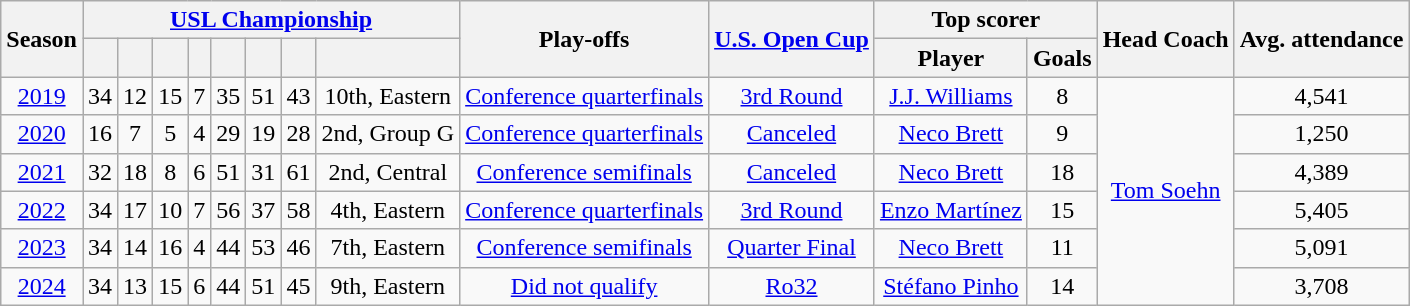<table class="wikitable" style="text-align: center">
<tr>
<th scope="col" rowspan="2">Season</th>
<th colspan=8 class="unsortable"><a href='#'>USL Championship</a></th>
<th scope="col" rowspan="2" class="unsortable">Play-offs</th>
<th scope="col" rowspan="2" class="unsortable"><a href='#'>U.S. Open Cup</a></th>
<th scope="col" colspan="2" class="unsortable">Top scorer </th>
<th scope="col" rowspan="2" class="unsortable">Head Coach</th>
<th scope="col" rowspan="2" class="unsortable">Avg. attendance</th>
</tr>
<tr>
<th></th>
<th></th>
<th></th>
<th></th>
<th></th>
<th></th>
<th></th>
<th></th>
<th class="unsortable">Player</th>
<th class="unsortable">Goals</th>
</tr>
<tr>
<td><a href='#'>2019</a></td>
<td>34</td>
<td>12</td>
<td>15</td>
<td>7</td>
<td>35</td>
<td>51</td>
<td>43</td>
<td>10th, Eastern</td>
<td><a href='#'>Conference quarterfinals</a></td>
<td><a href='#'>3rd Round</a></td>
<td> <a href='#'>J.J. Williams</a></td>
<td>8</td>
<td rowspan="6"> <a href='#'>Tom Soehn</a></td>
<td>4,541</td>
</tr>
<tr>
<td><a href='#'>2020</a></td>
<td>16</td>
<td>7</td>
<td>5</td>
<td>4</td>
<td>29</td>
<td>19</td>
<td>28</td>
<td>2nd, Group G</td>
<td><a href='#'>Conference quarterfinals</a></td>
<td><a href='#'>Canceled</a></td>
<td> <a href='#'>Neco Brett</a></td>
<td>9</td>
<td>1,250</td>
</tr>
<tr>
<td><a href='#'>2021</a></td>
<td>32</td>
<td>18</td>
<td>8</td>
<td>6</td>
<td>51</td>
<td>31</td>
<td>61</td>
<td>2nd, Central</td>
<td><a href='#'>Conference semifinals</a></td>
<td><a href='#'>Canceled</a></td>
<td> <a href='#'>Neco Brett</a></td>
<td>18</td>
<td>4,389</td>
</tr>
<tr>
<td><a href='#'>2022</a></td>
<td>34</td>
<td>17</td>
<td>10</td>
<td>7</td>
<td>56</td>
<td>37</td>
<td>58</td>
<td>4th, Eastern</td>
<td><a href='#'>Conference quarterfinals</a></td>
<td><a href='#'>3rd Round</a></td>
<td> <a href='#'>Enzo Martínez</a></td>
<td>15</td>
<td>5,405</td>
</tr>
<tr>
<td><a href='#'>2023</a></td>
<td>34</td>
<td>14</td>
<td>16</td>
<td>4</td>
<td>44</td>
<td>53</td>
<td>46</td>
<td>7th, Eastern</td>
<td><a href='#'>Conference semifinals</a></td>
<td><a href='#'>Quarter Final</a></td>
<td> <a href='#'>Neco Brett</a></td>
<td>11</td>
<td>5,091</td>
</tr>
<tr>
<td><a href='#'>2024</a></td>
<td>34</td>
<td>13</td>
<td>15</td>
<td>6</td>
<td>44</td>
<td>51</td>
<td>45</td>
<td>9th, Eastern</td>
<td><a href='#'>Did not qualify</a></td>
<td><a href='#'>Ro32</a></td>
<td> <a href='#'>Stéfano Pinho</a></td>
<td>14</td>
<td>3,708</td>
</tr>
</table>
